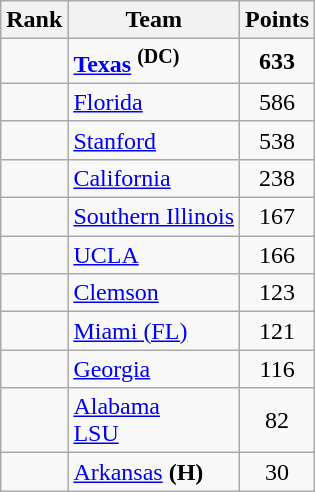<table class="wikitable sortable" style="text-align:center">
<tr>
<th>Rank</th>
<th>Team</th>
<th>Points</th>
</tr>
<tr>
<td></td>
<td align=left><strong><a href='#'>Texas</a></strong> <strong><sup>(DC)</sup></strong></td>
<td><strong>633</strong></td>
</tr>
<tr>
<td></td>
<td align=left><a href='#'>Florida</a></td>
<td>586</td>
</tr>
<tr>
<td></td>
<td align=left><a href='#'>Stanford</a></td>
<td>538</td>
</tr>
<tr>
<td></td>
<td align=left><a href='#'>California</a></td>
<td>238</td>
</tr>
<tr>
<td></td>
<td align=left><a href='#'>Southern Illinois</a></td>
<td>167</td>
</tr>
<tr>
<td></td>
<td align=left><a href='#'>UCLA</a></td>
<td>166</td>
</tr>
<tr>
<td></td>
<td align=left><a href='#'>Clemson</a></td>
<td>123</td>
</tr>
<tr>
<td></td>
<td align=left><a href='#'>Miami (FL)</a></td>
<td>121</td>
</tr>
<tr>
<td></td>
<td align=left><a href='#'>Georgia</a></td>
<td>116</td>
</tr>
<tr>
<td></td>
<td align=left><a href='#'>Alabama</a><br><a href='#'>LSU</a></td>
<td>82</td>
</tr>
<tr>
<td></td>
<td align=left><a href='#'>Arkansas</a> <strong>(H)</strong></td>
<td>30</td>
</tr>
</table>
